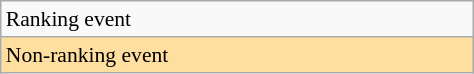<table class="wikitable" style="font-size:90%; width:25%;">
<tr>
<td>Ranking event</td>
</tr>
<tr style="background:#ffdf9f;">
<td> Non-ranking event</td>
</tr>
</table>
